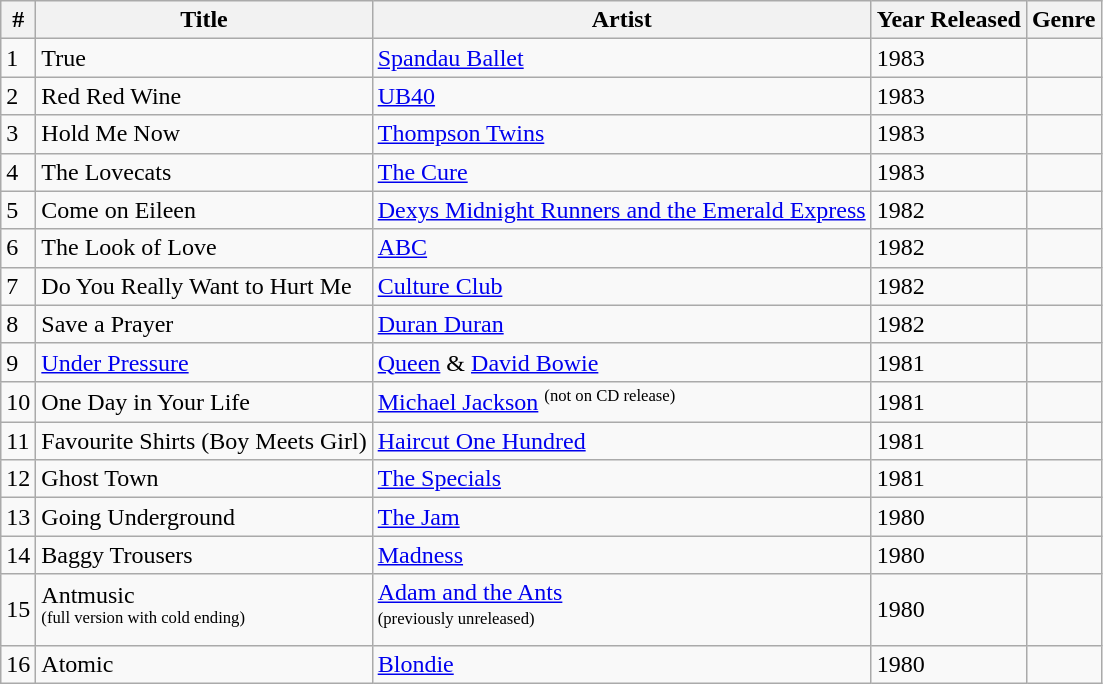<table class="wikitable">
<tr>
<th>#</th>
<th>Title</th>
<th>Artist</th>
<th>Year Released</th>
<th>Genre</th>
</tr>
<tr>
<td>1</td>
<td>True</td>
<td><a href='#'>Spandau Ballet</a></td>
<td>1983</td>
<td></td>
</tr>
<tr>
<td>2</td>
<td>Red Red Wine</td>
<td><a href='#'>UB40</a></td>
<td>1983</td>
<td></td>
</tr>
<tr>
<td>3</td>
<td>Hold Me Now</td>
<td><a href='#'>Thompson Twins</a></td>
<td>1983</td>
<td></td>
</tr>
<tr>
<td>4</td>
<td>The Lovecats</td>
<td><a href='#'>The Cure</a></td>
<td>1983</td>
<td></td>
</tr>
<tr>
<td>5</td>
<td>Come on Eileen</td>
<td><a href='#'>Dexys Midnight Runners and the Emerald Express</a></td>
<td>1982</td>
<td></td>
</tr>
<tr>
<td>6</td>
<td>The Look of Love</td>
<td><a href='#'>ABC</a></td>
<td>1982</td>
<td></td>
</tr>
<tr>
<td>7</td>
<td>Do You Really Want to Hurt Me</td>
<td><a href='#'>Culture Club</a></td>
<td>1982</td>
<td></td>
</tr>
<tr>
<td>8</td>
<td>Save a Prayer</td>
<td><a href='#'>Duran Duran</a></td>
<td>1982</td>
<td></td>
</tr>
<tr>
<td>9</td>
<td><a href='#'>Under Pressure</a></td>
<td><a href='#'>Queen</a> & <a href='#'>David Bowie</a></td>
<td>1981</td>
<td></td>
</tr>
<tr>
<td>10</td>
<td>One Day in Your Life</td>
<td><a href='#'>Michael Jackson</a> <small><sup>(not on CD release)</sup></small></td>
<td>1981</td>
<td></td>
</tr>
<tr>
<td>11</td>
<td>Favourite Shirts (Boy Meets Girl)</td>
<td><a href='#'>Haircut One Hundred</a></td>
<td>1981</td>
<td></td>
</tr>
<tr>
<td>12</td>
<td>Ghost Town</td>
<td><a href='#'>The Specials</a></td>
<td>1981</td>
<td></td>
</tr>
<tr>
<td>13</td>
<td>Going Underground</td>
<td><a href='#'>The Jam</a></td>
<td>1980</td>
<td></td>
</tr>
<tr>
<td>14</td>
<td>Baggy Trousers</td>
<td><a href='#'>Madness</a></td>
<td>1980</td>
<td></td>
</tr>
<tr>
<td>15</td>
<td>Antmusic<br><small><sup>(full version with cold ending)</sup></small></td>
<td><a href='#'>Adam and the Ants</a><br><sup><small>(previously unreleased)</small></sup></td>
<td>1980</td>
<td></td>
</tr>
<tr>
<td>16</td>
<td>Atomic</td>
<td><a href='#'>Blondie</a></td>
<td>1980</td>
<td></td>
</tr>
</table>
